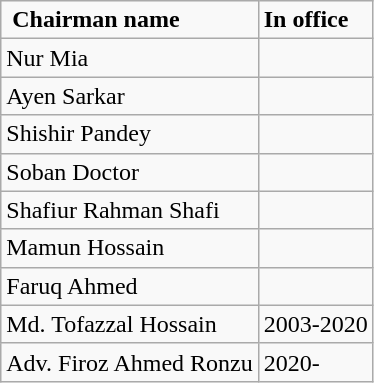<table class="wikitable sortable">
<tr>
<td> <strong>Chairman name</strong></td>
<td><strong>In office</strong></td>
</tr>
<tr>
<td>Nur Mia</td>
<td></td>
</tr>
<tr>
<td>Ayen Sarkar</td>
<td></td>
</tr>
<tr>
<td>Shishir Pandey</td>
<td></td>
</tr>
<tr>
<td>Soban Doctor</td>
<td></td>
</tr>
<tr>
<td>Shafiur Rahman Shafi</td>
<td></td>
</tr>
<tr>
<td>Mamun Hossain</td>
<td></td>
</tr>
<tr>
<td>Faruq Ahmed</td>
<td></td>
</tr>
<tr>
<td>Md. Tofazzal Hossain</td>
<td>2003-2020</td>
</tr>
<tr>
<td>Adv. Firoz Ahmed Ronzu</td>
<td>2020-</td>
</tr>
</table>
